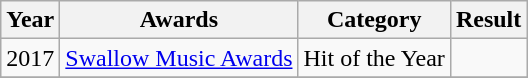<table class="wikitable">
<tr>
<th scope="col">Year</th>
<th scope="col">Awards</th>
<th>Category</th>
<th scope="col">Result</th>
</tr>
<tr>
<td>2017</td>
<td><a href='#'>Swallow Music Awards</a></td>
<td>Hit of the Year</td>
<td></td>
</tr>
<tr>
</tr>
</table>
